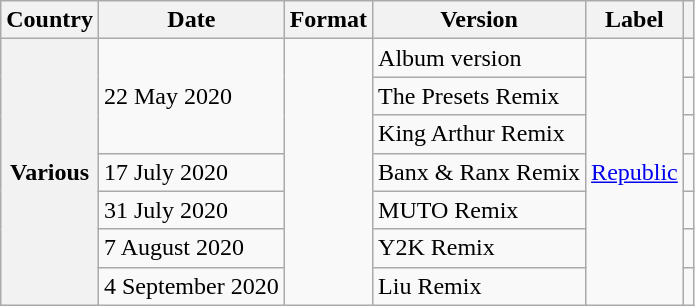<table class="wikitable plainrowheaders">
<tr>
<th scope="col">Country</th>
<th scope="col">Date</th>
<th scope="col">Format</th>
<th scope="col">Version</th>
<th scope="col">Label</th>
<th scope="col"></th>
</tr>
<tr>
<th scope="row" rowspan="7">Various</th>
<td rowspan="3">22 May 2020</td>
<td rowspan="7"></td>
<td>Album version</td>
<td rowspan="7"><a href='#'>Republic</a></td>
<td></td>
</tr>
<tr>
<td>The Presets Remix</td>
<td></td>
</tr>
<tr>
<td>King Arthur Remix</td>
<td></td>
</tr>
<tr>
<td>17 July 2020</td>
<td>Banx & Ranx Remix</td>
<td></td>
</tr>
<tr>
<td>31 July 2020</td>
<td>MUTO Remix</td>
<td></td>
</tr>
<tr>
<td>7 August 2020</td>
<td>Y2K Remix</td>
<td></td>
</tr>
<tr>
<td>4 September 2020</td>
<td>Liu Remix</td>
<td></td>
</tr>
</table>
